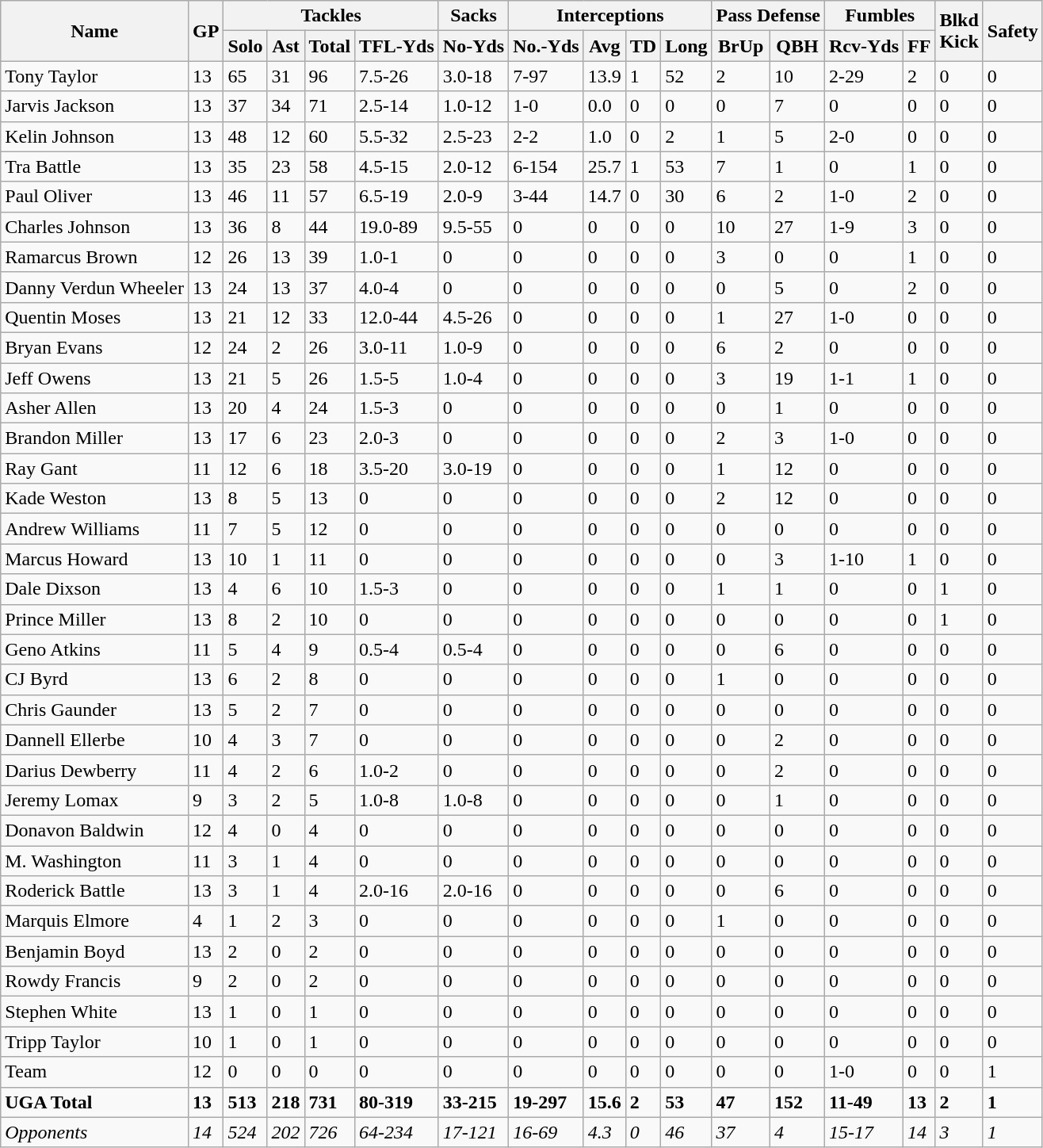<table class="wikitable" style="white-space:nowrap;">
<tr>
<th rowspan="2">Name</th>
<th rowspan="2">GP</th>
<th colspan="4">Tackles</th>
<th>Sacks</th>
<th colspan="4">Interceptions</th>
<th colspan="2">Pass Defense</th>
<th colspan="2">Fumbles</th>
<th rowspan="2">Blkd<br>Kick</th>
<th rowspan="2">Safety</th>
</tr>
<tr>
<th>Solo</th>
<th>Ast</th>
<th>Total</th>
<th>TFL-Yds</th>
<th>No-Yds</th>
<th>No.-Yds</th>
<th>Avg</th>
<th>TD</th>
<th>Long</th>
<th>BrUp</th>
<th>QBH</th>
<th>Rcv-Yds</th>
<th>FF</th>
</tr>
<tr>
<td>Tony Taylor</td>
<td>13</td>
<td>65</td>
<td>31</td>
<td>96</td>
<td>7.5-26</td>
<td>3.0-18</td>
<td>7-97</td>
<td>13.9</td>
<td>1</td>
<td>52</td>
<td>2</td>
<td>10</td>
<td>2-29</td>
<td>2</td>
<td>0</td>
<td>0</td>
</tr>
<tr>
<td>Jarvis Jackson</td>
<td>13</td>
<td>37</td>
<td>34</td>
<td>71</td>
<td>2.5-14</td>
<td>1.0-12</td>
<td>1-0</td>
<td>0.0</td>
<td>0</td>
<td>0</td>
<td>0</td>
<td>7</td>
<td>0</td>
<td>0</td>
<td>0</td>
<td>0</td>
</tr>
<tr>
<td>Kelin Johnson</td>
<td>13</td>
<td>48</td>
<td>12</td>
<td>60</td>
<td>5.5-32</td>
<td>2.5-23</td>
<td>2-2</td>
<td>1.0</td>
<td>0</td>
<td>2</td>
<td>1</td>
<td>5</td>
<td>2-0</td>
<td>0</td>
<td>0</td>
<td>0</td>
</tr>
<tr>
<td>Tra Battle</td>
<td>13</td>
<td>35</td>
<td>23</td>
<td>58</td>
<td>4.5-15</td>
<td>2.0-12</td>
<td>6-154</td>
<td>25.7</td>
<td>1</td>
<td>53</td>
<td>7</td>
<td>1</td>
<td>0</td>
<td>1</td>
<td>0</td>
<td>0</td>
</tr>
<tr>
<td>Paul Oliver</td>
<td>13</td>
<td>46</td>
<td>11</td>
<td>57</td>
<td>6.5-19</td>
<td>2.0-9</td>
<td>3-44</td>
<td>14.7</td>
<td>0</td>
<td>30</td>
<td>6</td>
<td>2</td>
<td>1-0</td>
<td>2</td>
<td>0</td>
<td>0</td>
</tr>
<tr>
<td>Charles Johnson</td>
<td>13</td>
<td>36</td>
<td>8</td>
<td>44</td>
<td>19.0-89</td>
<td>9.5-55</td>
<td>0</td>
<td>0</td>
<td>0</td>
<td>0</td>
<td>10</td>
<td>27</td>
<td>1-9</td>
<td>3</td>
<td>0</td>
<td>0</td>
</tr>
<tr>
<td>Ramarcus Brown</td>
<td>12</td>
<td>26</td>
<td>13</td>
<td>39</td>
<td>1.0-1</td>
<td>0</td>
<td>0</td>
<td>0</td>
<td>0</td>
<td>0</td>
<td>3</td>
<td>0</td>
<td>0</td>
<td>1</td>
<td>0</td>
<td>0</td>
</tr>
<tr>
<td>Danny Verdun Wheeler</td>
<td>13</td>
<td>24</td>
<td>13</td>
<td>37</td>
<td>4.0-4</td>
<td>0</td>
<td>0</td>
<td>0</td>
<td>0</td>
<td>0</td>
<td>0</td>
<td>5</td>
<td>0</td>
<td>2</td>
<td>0</td>
<td>0</td>
</tr>
<tr>
<td>Quentin Moses</td>
<td>13</td>
<td>21</td>
<td>12</td>
<td>33</td>
<td>12.0-44</td>
<td>4.5-26</td>
<td>0</td>
<td>0</td>
<td>0</td>
<td>0</td>
<td>1</td>
<td>27</td>
<td>1-0</td>
<td>0</td>
<td>0</td>
<td>0</td>
</tr>
<tr>
<td>Bryan Evans</td>
<td>12</td>
<td>24</td>
<td>2</td>
<td>26</td>
<td>3.0-11</td>
<td>1.0-9</td>
<td>0</td>
<td>0</td>
<td>0</td>
<td>0</td>
<td>6</td>
<td>2</td>
<td>0</td>
<td>0</td>
<td>0</td>
<td>0</td>
</tr>
<tr>
<td>Jeff Owens</td>
<td>13</td>
<td>21</td>
<td>5</td>
<td>26</td>
<td>1.5-5</td>
<td>1.0-4</td>
<td>0</td>
<td>0</td>
<td>0</td>
<td>0</td>
<td>3</td>
<td>19</td>
<td>1-1</td>
<td>1</td>
<td>0</td>
<td>0</td>
</tr>
<tr>
<td>Asher Allen</td>
<td>13</td>
<td>20</td>
<td>4</td>
<td>24</td>
<td>1.5-3</td>
<td>0</td>
<td>0</td>
<td>0</td>
<td>0</td>
<td>0</td>
<td>0</td>
<td>1</td>
<td>0</td>
<td>0</td>
<td>0</td>
<td>0</td>
</tr>
<tr>
<td>Brandon Miller</td>
<td>13</td>
<td>17</td>
<td>6</td>
<td>23</td>
<td>2.0-3</td>
<td>0</td>
<td>0</td>
<td>0</td>
<td>0</td>
<td>0</td>
<td>2</td>
<td>3</td>
<td>1-0</td>
<td>0</td>
<td>0</td>
<td>0</td>
</tr>
<tr>
<td>Ray Gant</td>
<td>11</td>
<td>12</td>
<td>6</td>
<td>18</td>
<td>3.5-20</td>
<td>3.0-19</td>
<td>0</td>
<td>0</td>
<td>0</td>
<td>0</td>
<td>1</td>
<td>12</td>
<td>0</td>
<td>0</td>
<td>0</td>
<td>0</td>
</tr>
<tr>
<td>Kade Weston</td>
<td>13</td>
<td>8</td>
<td>5</td>
<td>13</td>
<td>0</td>
<td>0</td>
<td>0</td>
<td>0</td>
<td>0</td>
<td>0</td>
<td>2</td>
<td>12</td>
<td>0</td>
<td>0</td>
<td>0</td>
<td>0</td>
</tr>
<tr>
<td>Andrew Williams</td>
<td>11</td>
<td>7</td>
<td>5</td>
<td>12</td>
<td>0</td>
<td>0</td>
<td>0</td>
<td>0</td>
<td>0</td>
<td>0</td>
<td>0</td>
<td>0</td>
<td>0</td>
<td>0</td>
<td>0</td>
<td>0</td>
</tr>
<tr>
<td>Marcus Howard</td>
<td>13</td>
<td>10</td>
<td>1</td>
<td>11</td>
<td>0</td>
<td>0</td>
<td>0</td>
<td>0</td>
<td>0</td>
<td>0</td>
<td>0</td>
<td>3</td>
<td>1-10</td>
<td>1</td>
<td>0</td>
<td>0</td>
</tr>
<tr>
<td>Dale Dixson</td>
<td>13</td>
<td>4</td>
<td>6</td>
<td>10</td>
<td>1.5-3</td>
<td>0</td>
<td>0</td>
<td>0</td>
<td>0</td>
<td>0</td>
<td>1</td>
<td>1</td>
<td>0</td>
<td>0</td>
<td>1</td>
<td>0</td>
</tr>
<tr>
<td>Prince Miller</td>
<td>13</td>
<td>8</td>
<td>2</td>
<td>10</td>
<td>0</td>
<td>0</td>
<td>0</td>
<td>0</td>
<td>0</td>
<td>0</td>
<td>0</td>
<td>0</td>
<td>0</td>
<td>0</td>
<td>1</td>
<td>0</td>
</tr>
<tr>
<td>Geno Atkins</td>
<td>11</td>
<td>5</td>
<td>4</td>
<td>9</td>
<td>0.5-4</td>
<td>0.5-4</td>
<td>0</td>
<td>0</td>
<td>0</td>
<td>0</td>
<td>0</td>
<td>6</td>
<td>0</td>
<td>0</td>
<td>0</td>
<td>0</td>
</tr>
<tr>
<td>CJ Byrd</td>
<td>13</td>
<td>6</td>
<td>2</td>
<td>8</td>
<td>0</td>
<td>0</td>
<td>0</td>
<td>0</td>
<td>0</td>
<td>0</td>
<td>1</td>
<td>0</td>
<td>0</td>
<td>0</td>
<td>0</td>
<td>0</td>
</tr>
<tr>
<td>Chris Gaunder</td>
<td>13</td>
<td>5</td>
<td>2</td>
<td>7</td>
<td>0</td>
<td>0</td>
<td>0</td>
<td>0</td>
<td>0</td>
<td>0</td>
<td>0</td>
<td>0</td>
<td>0</td>
<td>0</td>
<td>0</td>
<td>0</td>
</tr>
<tr>
<td>Dannell Ellerbe</td>
<td>10</td>
<td>4</td>
<td>3</td>
<td>7</td>
<td>0</td>
<td>0</td>
<td>0</td>
<td>0</td>
<td>0</td>
<td>0</td>
<td>0</td>
<td>2</td>
<td>0</td>
<td>0</td>
<td>0</td>
<td>0</td>
</tr>
<tr>
<td>Darius Dewberry</td>
<td>11</td>
<td>4</td>
<td>2</td>
<td>6</td>
<td>1.0-2</td>
<td>0</td>
<td>0</td>
<td>0</td>
<td>0</td>
<td>0</td>
<td>0</td>
<td>2</td>
<td>0</td>
<td>0</td>
<td>0</td>
<td>0</td>
</tr>
<tr>
<td>Jeremy Lomax</td>
<td>9</td>
<td>3</td>
<td>2</td>
<td>5</td>
<td>1.0-8</td>
<td>1.0-8</td>
<td>0</td>
<td>0</td>
<td>0</td>
<td>0</td>
<td>0</td>
<td>1</td>
<td>0</td>
<td>0</td>
<td>0</td>
<td>0</td>
</tr>
<tr>
<td>Donavon Baldwin</td>
<td>12</td>
<td>4</td>
<td>0</td>
<td>4</td>
<td>0</td>
<td>0</td>
<td>0</td>
<td>0</td>
<td>0</td>
<td>0</td>
<td>0</td>
<td>0</td>
<td>0</td>
<td>0</td>
<td>0</td>
<td>0</td>
</tr>
<tr>
<td>M. Washington</td>
<td>11</td>
<td>3</td>
<td>1</td>
<td>4</td>
<td>0</td>
<td>0</td>
<td>0</td>
<td>0</td>
<td>0</td>
<td>0</td>
<td>0</td>
<td>0</td>
<td>0</td>
<td>0</td>
<td>0</td>
<td>0</td>
</tr>
<tr>
<td>Roderick Battle</td>
<td>13</td>
<td>3</td>
<td>1</td>
<td>4</td>
<td>2.0-16</td>
<td>2.0-16</td>
<td>0</td>
<td>0</td>
<td>0</td>
<td>0</td>
<td>0</td>
<td>6</td>
<td>0</td>
<td>0</td>
<td>0</td>
<td>0</td>
</tr>
<tr>
<td>Marquis Elmore</td>
<td>4</td>
<td>1</td>
<td>2</td>
<td>3</td>
<td>0</td>
<td>0</td>
<td>0</td>
<td>0</td>
<td>0</td>
<td>0</td>
<td>1</td>
<td>0</td>
<td>0</td>
<td>0</td>
<td>0</td>
<td>0</td>
</tr>
<tr>
<td>Benjamin Boyd</td>
<td>13</td>
<td>2</td>
<td>0</td>
<td>2</td>
<td>0</td>
<td>0</td>
<td>0</td>
<td>0</td>
<td>0</td>
<td>0</td>
<td>0</td>
<td>0</td>
<td>0</td>
<td>0</td>
<td>0</td>
<td>0</td>
</tr>
<tr>
<td>Rowdy Francis</td>
<td>9</td>
<td>2</td>
<td>0</td>
<td>2</td>
<td>0</td>
<td>0</td>
<td>0</td>
<td>0</td>
<td>0</td>
<td>0</td>
<td>0</td>
<td>0</td>
<td>0</td>
<td>0</td>
<td>0</td>
<td>0</td>
</tr>
<tr>
<td>Stephen White</td>
<td>13</td>
<td>1</td>
<td>0</td>
<td>1</td>
<td>0</td>
<td>0</td>
<td>0</td>
<td>0</td>
<td>0</td>
<td>0</td>
<td>0</td>
<td>0</td>
<td>0</td>
<td>0</td>
<td>0</td>
<td>0</td>
</tr>
<tr>
<td>Tripp Taylor</td>
<td>10</td>
<td>1</td>
<td>0</td>
<td>1</td>
<td>0</td>
<td>0</td>
<td>0</td>
<td>0</td>
<td>0</td>
<td>0</td>
<td>0</td>
<td>0</td>
<td>0</td>
<td>0</td>
<td>0</td>
<td>0</td>
</tr>
<tr>
<td>Team</td>
<td>12</td>
<td>0</td>
<td>0</td>
<td>0</td>
<td>0</td>
<td>0</td>
<td>0</td>
<td>0</td>
<td>0</td>
<td>0</td>
<td>0</td>
<td>0</td>
<td>1-0</td>
<td>0</td>
<td>0</td>
<td>1</td>
</tr>
<tr>
<td><strong>UGA Total</strong></td>
<td><strong>13</strong></td>
<td><strong>513</strong></td>
<td><strong>218</strong></td>
<td><strong>731</strong></td>
<td><strong>80-319</strong></td>
<td><strong>33-215</strong></td>
<td><strong>19-297</strong></td>
<td><strong>15.6</strong></td>
<td><strong>2</strong></td>
<td><strong>53</strong></td>
<td><strong>47</strong></td>
<td><strong>152</strong></td>
<td><strong>11-49</strong></td>
<td><strong>13</strong></td>
<td><strong>2</strong></td>
<td><strong>1</strong></td>
</tr>
<tr>
<td><em>Opponents</em></td>
<td><em>14</em></td>
<td><em>524</em></td>
<td><em>202</em></td>
<td><em>726</em></td>
<td><em>64-234</em></td>
<td><em>17-121</em></td>
<td><em>16-69</em></td>
<td><em>4.3</em></td>
<td><em>0</em></td>
<td><em>46</em></td>
<td><em>37</em></td>
<td><em>4</em></td>
<td><em>15-17</em></td>
<td><em>14</em></td>
<td><em>3</em></td>
<td><em>1</em></td>
</tr>
</table>
